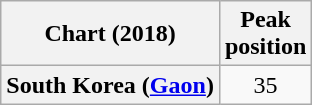<table class="wikitable plainrowheaders" style="text-align:center">
<tr>
<th scope="col">Chart (2018)</th>
<th scope="col">Peak<br> position</th>
</tr>
<tr>
<th scope="row">South Korea (<a href='#'>Gaon</a>)</th>
<td>35</td>
</tr>
</table>
